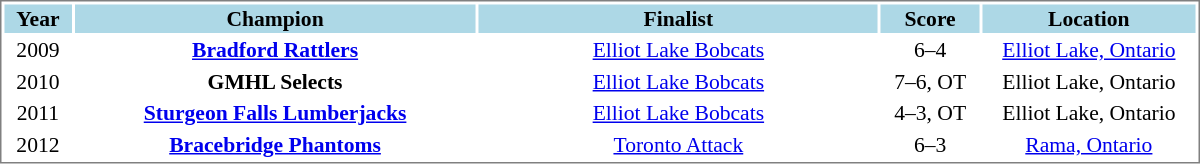<table cellpadding="1" width="800px" style="font-size: 90%; border: 1px solid gray;">
<tr align="center">
<th style="background: #ADD8E6;" width="30"><strong>Year</strong></th>
<th style="background: #ADD8E6;" width="190"><strong>Champion</strong></th>
<th style="background: #ADD8E6;" width="189"><strong>Finalist</strong></th>
<th style="background: #ADD8E6;" width="45"><strong>Score</strong></th>
<th style="background: #ADD8E6;" width="100"><strong>Location</strong></th>
</tr>
<tr align="center">
<td>2009</td>
<td><strong><a href='#'>Bradford Rattlers</a></strong></td>
<td><a href='#'>Elliot Lake Bobcats</a></td>
<td>6–4</td>
<td><a href='#'>Elliot Lake, Ontario</a></td>
</tr>
<tr align="center">
<td>2010</td>
<td><strong>GMHL Selects</strong></td>
<td><a href='#'>Elliot Lake Bobcats</a></td>
<td>7–6, OT</td>
<td>Elliot Lake, Ontario</td>
</tr>
<tr align="center">
<td>2011</td>
<td><strong><a href='#'>Sturgeon Falls Lumberjacks</a></strong></td>
<td><a href='#'>Elliot Lake Bobcats</a></td>
<td>4–3, OT</td>
<td>Elliot Lake, Ontario</td>
</tr>
<tr align="center">
<td>2012</td>
<td><strong><a href='#'>Bracebridge Phantoms</a></strong></td>
<td><a href='#'>Toronto Attack</a></td>
<td>6–3</td>
<td><a href='#'>Rama, Ontario</a></td>
</tr>
</table>
